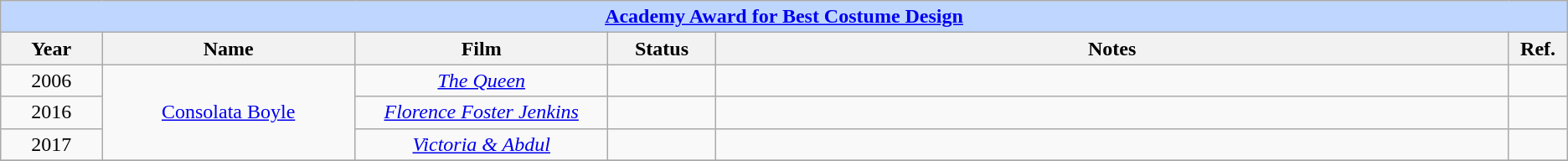<table class="wikitable" style="text-align: center">
<tr ---- bgcolor="#bfd7ff">
<td colspan=6 align=center><strong><a href='#'>Academy Award for Best Costume Design</a></strong></td>
</tr>
<tr ---- bgcolor="#ebf5ff">
<th width="75">Year</th>
<th width="200">Name</th>
<th width="200">Film</th>
<th width="80">Status</th>
<th width="650">Notes</th>
<th width="40">Ref.</th>
</tr>
<tr>
<td>2006</td>
<td rowspan=3><a href='#'>Consolata Boyle</a></td>
<td><em><a href='#'>The Queen</a></em></td>
<td></td>
<td></td>
<td></td>
</tr>
<tr>
<td>2016</td>
<td><em><a href='#'>Florence Foster Jenkins</a></em></td>
<td></td>
<td></td>
<td></td>
</tr>
<tr>
<td>2017</td>
<td><em><a href='#'>Victoria & Abdul</a></em></td>
<td></td>
<td></td>
<td></td>
</tr>
<tr>
</tr>
</table>
